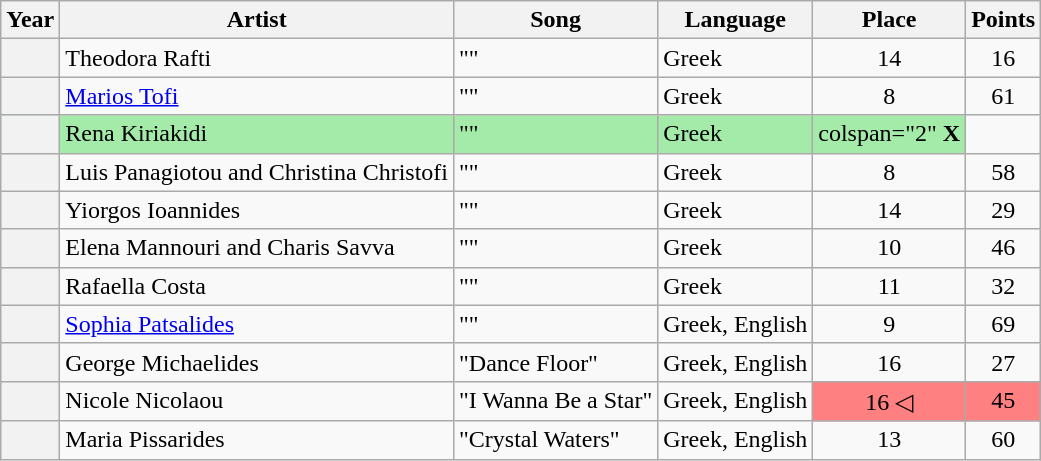<table class="wikitable sortable plainrowheaders">
<tr>
<th scope="col">Year</th>
<th scope="col">Artist</th>
<th scope="col">Song</th>
<th scope="col">Language</th>
<th scope="col" data-sort-type="number">Place</th>
<th scope="col" data-sort-type="number">Points</th>
</tr>
<tr>
<th scope="row" style="text-align:center;"></th>
<td>Theodora Rafti</td>
<td>"" </td>
<td>Greek</td>
<td style="text-align:center;">14</td>
<td style="text-align:center;">16</td>
</tr>
<tr>
<th scope="row" style="text-align:center;"></th>
<td><a href='#'>Marios Tofi</a></td>
<td>"" </td>
<td>Greek</td>
<td style="text-align:center;">8</td>
<td style="text-align:center;">61</td>
</tr>
<tr style="background-color:#A4EAA9;">
<th scope="row" style="text-align:center;"></th>
<td>Rena Kiriakidi</td>
<td>"" </td>
<td>Greek</td>
<td>colspan="2"  <strong>X</strong></td>
</tr>
<tr>
<th scope="row" style="text-align:center;"></th>
<td>Luis Panagiotou and Christina Christofi</td>
<td>"" </td>
<td>Greek</td>
<td style="text-align:center;">8</td>
<td style="text-align:center;">58</td>
</tr>
<tr>
<th scope="row" style="text-align:center;"></th>
<td>Yiorgos Ioannides</td>
<td>"" </td>
<td>Greek</td>
<td style="text-align:center;">14</td>
<td style="text-align:center;">29</td>
</tr>
<tr>
<th scope="row" style="text-align:center;"></th>
<td>Elena Mannouri and Charis Savva</td>
<td>"" </td>
<td>Greek</td>
<td style="text-align:center;">10</td>
<td style="text-align:center;">46</td>
</tr>
<tr>
<th scope="row" style="text-align:center;"></th>
<td>Rafaella Costa</td>
<td>"" </td>
<td>Greek</td>
<td style="text-align:center;">11</td>
<td style="text-align:center;">32</td>
</tr>
<tr>
<th scope="row" style="text-align:center;"></th>
<td><a href='#'>Sophia Patsalides</a></td>
<td>"" </td>
<td>Greek, English</td>
<td style="text-align:center;">9</td>
<td style="text-align:center;">69</td>
</tr>
<tr>
<th scope="row" style="text-align:center;"></th>
<td>George Michaelides</td>
<td>"Dance Floor"</td>
<td>Greek, English</td>
<td style="text-align:center;">16</td>
<td style="text-align:center;">27</td>
</tr>
<tr>
<th scope="row" style="text-align:center;"></th>
<td>Nicole Nicolaou</td>
<td>"I Wanna Be a Star"</td>
<td>Greek, English</td>
<td style="text-align:center; background-color:#FE8080;">16 ◁</td>
<td style="text-align:center; background-color:#FE8080;">45</td>
</tr>
<tr>
<th scope="row" style="text-align:center;"></th>
<td>Maria Pissarides</td>
<td>"Crystal Waters"</td>
<td>Greek, English</td>
<td style="text-align:center;">13</td>
<td style="text-align:center;">60</td>
</tr>
</table>
